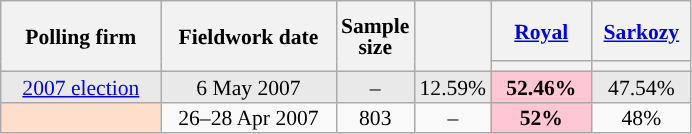<table class="wikitable sortable" style="text-align:center;font-size:90%;line-height:14px;">
<tr style="height:40px;">
<th style="width:100px;" rowspan="2">Polling firm</th>
<th style="width:110px;" rowspan="2">Fieldwork date</th>
<th style="width:35px;" rowspan="2">Sample<br>size</th>
<th style="width:30px;" rowspan="2"></th>
<th class="unsortable" style="width:60px;"><a href='#'>Royal</a><br></th>
<th class="unsortable" style="width:60px;"><a href='#'>Sarkozy</a><br></th>
</tr>
<tr>
<th style="background:"></th>
<th style="background:"></th>
</tr>
<tr style="background:#E9E9E9;">
<td><a href='#'>2007 election</a></td>
<td data-sort-value="2007-05-06">6 May 2007</td>
<td>–</td>
<td>12.59%</td>
<td style="background:#FFC6D5;"><strong>52.46%</strong></td>
<td>47.54%</td>
</tr>
<tr>
<td style="background:#FFDFCC;"></td>
<td data-sort-value="2007-04-28">26–28 Apr 2007</td>
<td>803</td>
<td>–</td>
<td style="background:#FFC6D5;"><strong>52%</strong></td>
<td>48%</td>
</tr>
</table>
